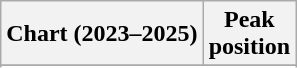<table class="wikitable sortable plainrowheaders" style="text-align:center">
<tr>
<th scope="col">Chart (2023–2025)</th>
<th scope="col">Peak<br>position</th>
</tr>
<tr>
</tr>
<tr>
</tr>
<tr>
</tr>
</table>
